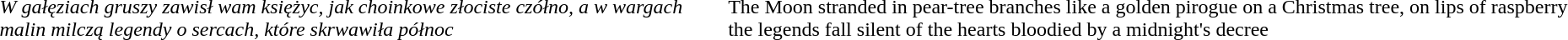<table>
<tr>
<td><br><em>W gałęziach gruszy zawisł wam księżyc, jak choinkowe złociste czółno,</em>
<em>a w wargach malin milczą legendy o sercach, które skrwawiła północ</em>  </td>
<td></td>
<td><br>The Moon stranded in pear-tree branches like a golden pirogue on a Christmas tree,
on lips of raspberry the legends fall silent of the hearts bloodied by a midnight's decree  </td>
</tr>
</table>
